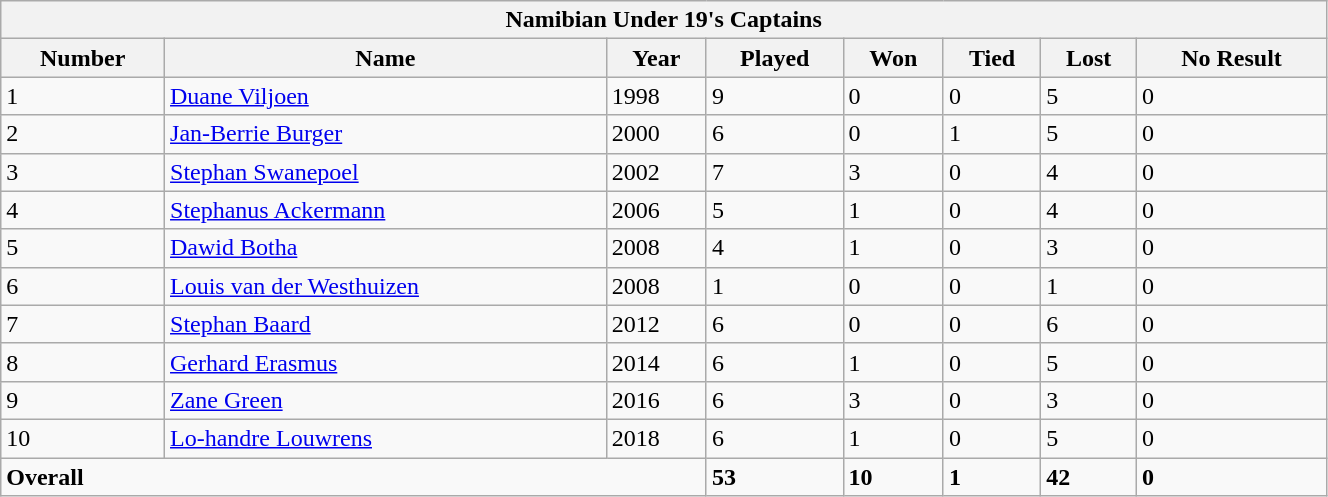<table class="wikitable" width="70%">
<tr>
<th bgcolor="#efefef" colspan=9>Namibian Under 19's Captains</th>
</tr>
<tr bgcolor="#efefef">
<th>Number</th>
<th>Name</th>
<th>Year</th>
<th>Played</th>
<th>Won</th>
<th>Tied</th>
<th>Lost</th>
<th>No Result</th>
</tr>
<tr>
<td>1</td>
<td><a href='#'>Duane Viljoen</a></td>
<td>1998</td>
<td>9</td>
<td>0</td>
<td>0</td>
<td>5</td>
<td>0</td>
</tr>
<tr>
<td>2</td>
<td><a href='#'>Jan-Berrie Burger</a></td>
<td>2000</td>
<td>6</td>
<td>0</td>
<td>1</td>
<td>5</td>
<td>0</td>
</tr>
<tr>
<td>3</td>
<td><a href='#'>Stephan Swanepoel</a></td>
<td>2002</td>
<td>7</td>
<td>3</td>
<td>0</td>
<td>4</td>
<td>0</td>
</tr>
<tr>
<td>4</td>
<td><a href='#'>Stephanus Ackermann</a></td>
<td>2006</td>
<td>5</td>
<td>1</td>
<td>0</td>
<td>4</td>
<td>0</td>
</tr>
<tr>
<td>5</td>
<td><a href='#'>Dawid Botha</a></td>
<td>2008</td>
<td>4</td>
<td>1</td>
<td>0</td>
<td>3</td>
<td>0</td>
</tr>
<tr>
<td>6</td>
<td><a href='#'>Louis van der Westhuizen</a></td>
<td>2008</td>
<td>1</td>
<td>0</td>
<td>0</td>
<td>1</td>
<td>0</td>
</tr>
<tr>
<td>7</td>
<td><a href='#'>Stephan Baard</a></td>
<td>2012</td>
<td>6</td>
<td>0</td>
<td>0</td>
<td>6</td>
<td>0</td>
</tr>
<tr>
<td>8</td>
<td><a href='#'>Gerhard Erasmus</a></td>
<td>2014</td>
<td>6</td>
<td>1</td>
<td>0</td>
<td>5</td>
<td>0</td>
</tr>
<tr>
<td>9</td>
<td><a href='#'>Zane Green</a></td>
<td>2016</td>
<td>6</td>
<td>3</td>
<td>0</td>
<td>3</td>
<td>0</td>
</tr>
<tr>
<td>10</td>
<td><a href='#'>Lo-handre Louwrens</a></td>
<td>2018</td>
<td>6</td>
<td>1</td>
<td>0</td>
<td>5</td>
<td>0</td>
</tr>
<tr>
<td colspan="3"><strong>Overall</strong></td>
<td><strong>53</strong></td>
<td><strong>10</strong></td>
<td><strong>1</strong></td>
<td><strong>42</strong></td>
<td><strong>0</strong></td>
</tr>
</table>
